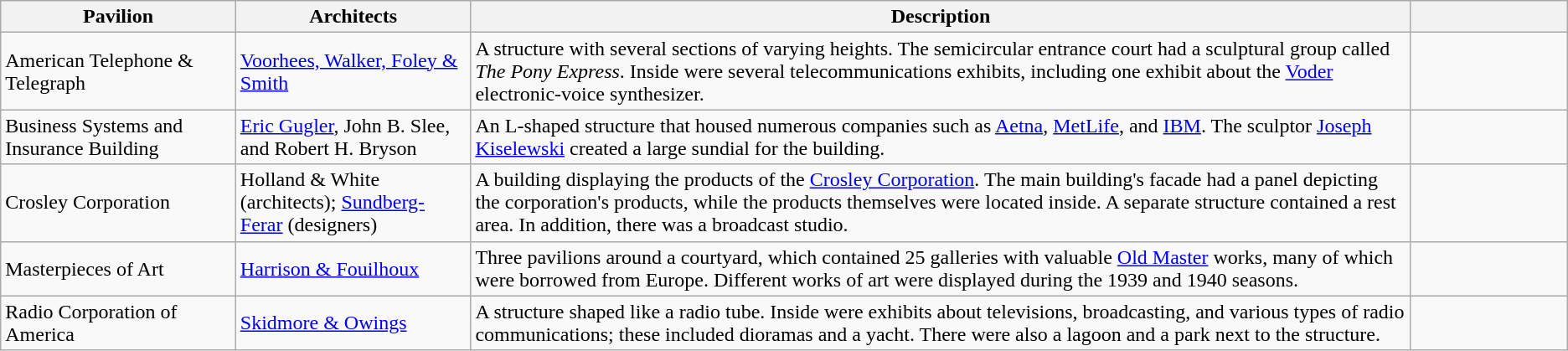<table class="wikitable collapsible">
<tr>
<th width="15%" scope="col">Pavilion</th>
<th width="15%" scope="col">Architects</th>
<th width="60%" scope="col">Description</th>
<th width="10%" scope="col"></th>
</tr>
<tr>
<td>American Telephone & Telegraph</td>
<td><a href='#'>Voorhees, Walker, Foley & Smith</a></td>
<td>A structure with several sections of varying heights. The semicircular entrance court had a sculptural group called <em>The Pony Express</em>. Inside were several telecommunications exhibits, including one exhibit about the <a href='#'>Voder</a> electronic-voice synthesizer.</td>
<td></td>
</tr>
<tr>
<td>Business Systems and Insurance Building</td>
<td><a href='#'>Eric Gugler</a>, John B. Slee, and Robert H. Bryson</td>
<td>An L-shaped structure that housed numerous companies such as <a href='#'>Aetna</a>, <a href='#'>MetLife</a>, and <a href='#'>IBM</a>. The sculptor <a href='#'>Joseph Kiselewski</a> created a large sundial for the building.</td>
<td></td>
</tr>
<tr>
<td>Crosley Corporation</td>
<td>Holland & White (architects); <a href='#'>Sundberg-Ferar</a> (designers)</td>
<td>A building displaying the products of the <a href='#'>Crosley Corporation</a>. The main building's facade had a panel depicting the corporation's products, while the products themselves were located inside. A separate structure contained a rest area. In addition, there was a broadcast studio.</td>
<td></td>
</tr>
<tr>
<td>Masterpieces of Art</td>
<td><a href='#'>Harrison & Fouilhoux</a></td>
<td>Three pavilions around a courtyard, which contained 25 galleries with valuable <a href='#'>Old Master</a> works, many of which were borrowed from Europe. Different works of art were displayed during the 1939 and 1940 seasons.</td>
<td></td>
</tr>
<tr>
<td>Radio Corporation of America</td>
<td><a href='#'>Skidmore & Owings</a></td>
<td>A structure shaped like a radio tube. Inside were exhibits about televisions, broadcasting, and various types of radio communications; these included dioramas and a yacht. There were also a lagoon and a park next to the structure.</td>
<td></td>
</tr>
</table>
